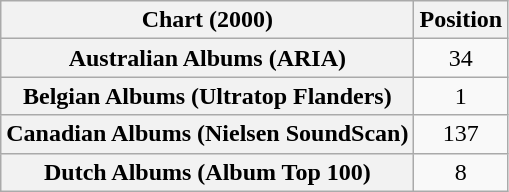<table class="wikitable sortable plainrowheaders">
<tr>
<th>Chart (2000)</th>
<th>Position</th>
</tr>
<tr>
<th scope="row">Australian Albums (ARIA)</th>
<td align="center">34</td>
</tr>
<tr>
<th scope="row">Belgian Albums (Ultratop Flanders)</th>
<td align="center">1</td>
</tr>
<tr>
<th scope="row">Canadian Albums (Nielsen SoundScan)</th>
<td align="center">137</td>
</tr>
<tr>
<th scope="row">Dutch Albums (Album Top 100)</th>
<td align="center">8</td>
</tr>
</table>
